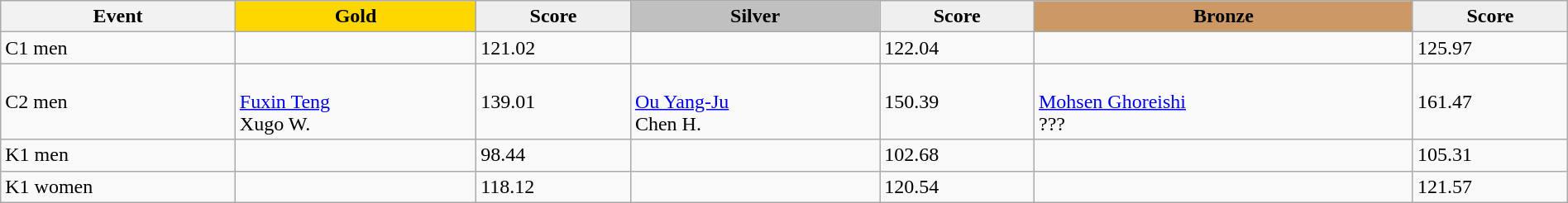<table class="wikitable" width=100%>
<tr>
<th>Event</th>
<td align=center bgcolor="gold"><strong>Gold</strong></td>
<td align=center bgcolor="EFEFEF"><strong>Score</strong></td>
<td align=center bgcolor="silver"><strong>Silver</strong></td>
<td align=center bgcolor="EFEFEF"><strong>Score</strong></td>
<td align=center bgcolor="CC9966"><strong>Bronze</strong></td>
<td align=center bgcolor="EFEFEF"><strong>Score</strong></td>
</tr>
<tr>
<td>C1 men</td>
<td></td>
<td>121.02</td>
<td></td>
<td>122.04</td>
<td></td>
<td>125.97</td>
</tr>
<tr>
<td>C2 men</td>
<td><br><a href='#'>Fuxin Teng</a><br>Xugo W.</td>
<td>139.01</td>
<td><br><a href='#'>Ou Yang-Ju</a><br>Chen H.</td>
<td>150.39</td>
<td><br><a href='#'>Mohsen Ghoreishi</a><br>???</td>
<td>161.47</td>
</tr>
<tr>
<td>K1 men</td>
<td></td>
<td>98.44</td>
<td></td>
<td>102.68</td>
<td></td>
<td>105.31</td>
</tr>
<tr>
<td>K1 women</td>
<td></td>
<td>118.12</td>
<td></td>
<td>120.54</td>
<td></td>
<td>121.57</td>
</tr>
</table>
